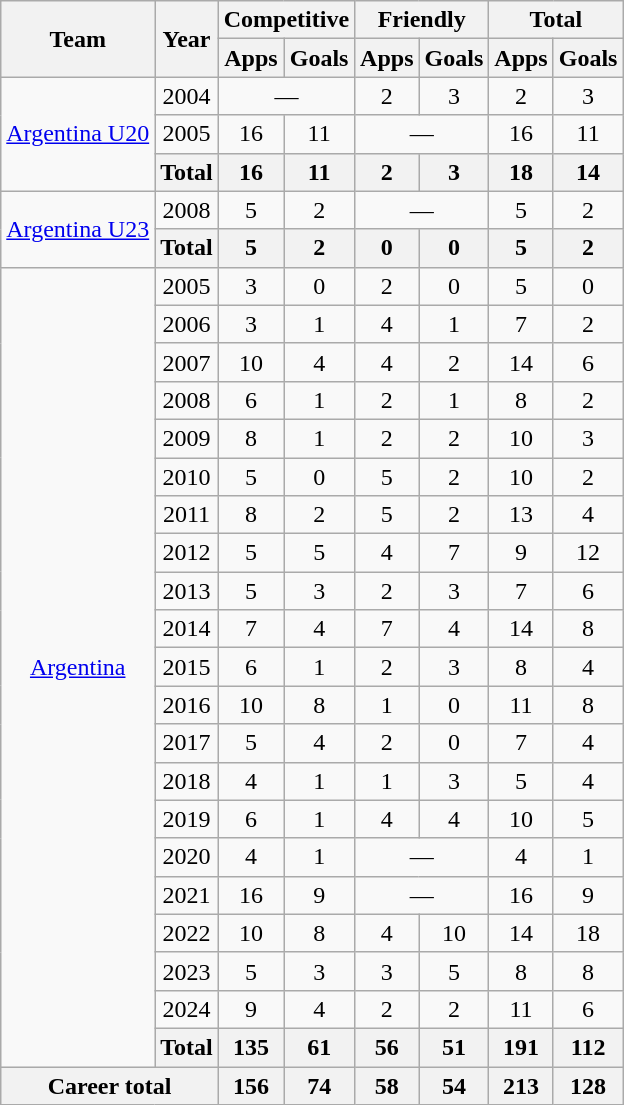<table class="wikitable" style="text-align: center;">
<tr>
<th rowspan="2">Team</th>
<th rowspan="2">Year</th>
<th colspan="2">Competitive</th>
<th colspan="2">Friendly</th>
<th colspan="2">Total</th>
</tr>
<tr>
<th>Apps</th>
<th>Goals</th>
<th>Apps</th>
<th>Goals</th>
<th>Apps</th>
<th>Goals</th>
</tr>
<tr>
<td rowspan=3><a href='#'>Argentina U20</a></td>
<td>2004</td>
<td colspan=2>—</td>
<td>2</td>
<td>3</td>
<td>2</td>
<td>3</td>
</tr>
<tr>
<td>2005</td>
<td>16</td>
<td>11</td>
<td colspan=2>—</td>
<td>16</td>
<td>11</td>
</tr>
<tr>
<th>Total</th>
<th>16</th>
<th>11</th>
<th>2</th>
<th>3</th>
<th>18</th>
<th>14</th>
</tr>
<tr>
<td rowspan=2><a href='#'>Argentina U23</a></td>
<td>2008</td>
<td>5</td>
<td>2</td>
<td colspan=2>—</td>
<td>5</td>
<td>2</td>
</tr>
<tr>
<th>Total</th>
<th>5</th>
<th>2</th>
<th>0</th>
<th>0</th>
<th>5</th>
<th>2</th>
</tr>
<tr>
<td rowspan=21><a href='#'>Argentina</a></td>
<td scope=row>2005</td>
<td>3</td>
<td>0</td>
<td>2</td>
<td>0</td>
<td>5</td>
<td>0</td>
</tr>
<tr>
<td scope=row>2006</td>
<td>3</td>
<td>1</td>
<td>4</td>
<td>1</td>
<td>7</td>
<td>2</td>
</tr>
<tr>
<td scope=row>2007</td>
<td>10</td>
<td>4</td>
<td>4</td>
<td>2</td>
<td>14</td>
<td>6</td>
</tr>
<tr>
<td scope=row>2008</td>
<td>6</td>
<td>1</td>
<td>2</td>
<td>1</td>
<td>8</td>
<td>2</td>
</tr>
<tr>
<td scope=row>2009</td>
<td>8</td>
<td>1</td>
<td>2</td>
<td>2</td>
<td>10</td>
<td>3</td>
</tr>
<tr>
<td scope=row>2010</td>
<td>5</td>
<td>0</td>
<td>5</td>
<td>2</td>
<td>10</td>
<td>2</td>
</tr>
<tr>
<td scope=row>2011</td>
<td>8</td>
<td>2</td>
<td>5</td>
<td>2</td>
<td>13</td>
<td>4</td>
</tr>
<tr>
<td scope=row>2012</td>
<td>5</td>
<td>5</td>
<td>4</td>
<td>7</td>
<td>9</td>
<td>12</td>
</tr>
<tr>
<td scope=row>2013</td>
<td>5</td>
<td>3</td>
<td>2</td>
<td>3</td>
<td>7</td>
<td>6</td>
</tr>
<tr>
<td scope=row>2014</td>
<td>7</td>
<td>4</td>
<td>7</td>
<td>4</td>
<td>14</td>
<td>8</td>
</tr>
<tr>
<td scope=row>2015</td>
<td>6</td>
<td>1</td>
<td>2</td>
<td>3</td>
<td>8</td>
<td>4</td>
</tr>
<tr>
<td scope=row>2016</td>
<td>10</td>
<td>8</td>
<td>1</td>
<td>0</td>
<td>11</td>
<td>8</td>
</tr>
<tr>
<td scope=row>2017</td>
<td>5</td>
<td>4</td>
<td>2</td>
<td>0</td>
<td>7</td>
<td>4</td>
</tr>
<tr>
<td scope=row>2018</td>
<td>4</td>
<td>1</td>
<td>1</td>
<td>3</td>
<td>5</td>
<td>4</td>
</tr>
<tr>
<td scope=row>2019</td>
<td>6</td>
<td>1</td>
<td>4</td>
<td>4</td>
<td>10</td>
<td>5</td>
</tr>
<tr>
<td scope=row>2020</td>
<td>4</td>
<td>1</td>
<td colspan=2>—</td>
<td>4</td>
<td>1</td>
</tr>
<tr>
<td scope=row>2021</td>
<td>16</td>
<td>9</td>
<td colspan=2>—</td>
<td>16</td>
<td>9</td>
</tr>
<tr>
<td scope=row>2022</td>
<td>10</td>
<td>8</td>
<td>4</td>
<td>10</td>
<td>14</td>
<td>18</td>
</tr>
<tr>
<td scope=row>2023</td>
<td>5</td>
<td>3</td>
<td>3</td>
<td>5</td>
<td>8</td>
<td>8</td>
</tr>
<tr>
<td scope=row>2024</td>
<td>9</td>
<td>4</td>
<td>2</td>
<td>2</td>
<td>11</td>
<td>6</td>
</tr>
<tr>
<th scope=row>Total</th>
<th>135</th>
<th>61</th>
<th>56</th>
<th>51</th>
<th>191</th>
<th>112</th>
</tr>
<tr>
<th colspan=2>Career total</th>
<th>156</th>
<th>74</th>
<th>58</th>
<th>54</th>
<th>213</th>
<th>128</th>
</tr>
</table>
